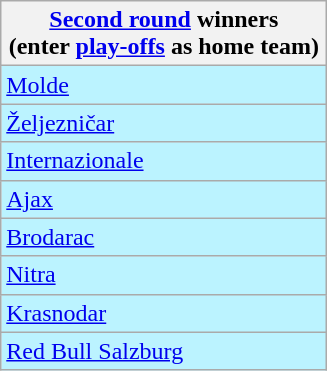<table class="wikitable">
<tr>
<th width=210><a href='#'>Second round</a> winners<br>(enter <a href='#'>play-offs</a> as home team)</th>
</tr>
<tr>
<td bgcolor=#BBF3FF> <a href='#'>Molde</a></td>
</tr>
<tr>
<td bgcolor=#BBF3FF> <a href='#'>Željezničar</a></td>
</tr>
<tr>
<td bgcolor=#BBF3FF> <a href='#'>Internazionale</a></td>
</tr>
<tr>
<td bgcolor=#BBF3FF> <a href='#'>Ajax</a></td>
</tr>
<tr>
<td bgcolor=#BBF3FF> <a href='#'>Brodarac</a></td>
</tr>
<tr>
<td bgcolor=#BBF3FF> <a href='#'>Nitra</a></td>
</tr>
<tr>
<td bgcolor=#BBF3FF> <a href='#'>Krasnodar</a></td>
</tr>
<tr>
<td bgcolor=#BBF3FF> <a href='#'>Red Bull Salzburg</a></td>
</tr>
</table>
